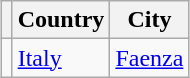<table class="sortable wikitable" style="margin-left:auto;margin-right:auto">
<tr SISTERS &>
<th></th>
<th>Country</th>
<th>City</th>
</tr>
<tr>
<td></td>
<td><a href='#'>Italy</a></td>
<td><a href='#'>Faenza</a></td>
</tr>
</table>
